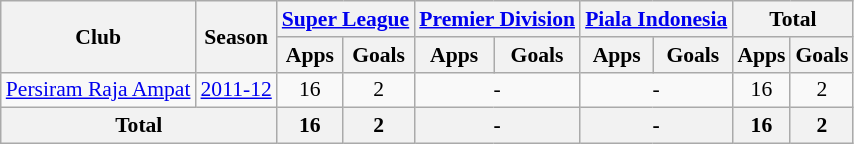<table class="wikitable" style="font-size:90%; text-align:center;">
<tr>
<th rowspan="2">Club</th>
<th rowspan="2">Season</th>
<th colspan="2"><a href='#'>Super League</a></th>
<th colspan="2"><a href='#'>Premier Division</a></th>
<th colspan="2"><a href='#'>Piala Indonesia</a></th>
<th colspan="2">Total</th>
</tr>
<tr>
<th>Apps</th>
<th>Goals</th>
<th>Apps</th>
<th>Goals</th>
<th>Apps</th>
<th>Goals</th>
<th>Apps</th>
<th>Goals</th>
</tr>
<tr>
<td rowspan="1"><a href='#'>Persiram Raja Ampat</a></td>
<td><a href='#'>2011-12</a></td>
<td>16</td>
<td>2</td>
<td colspan="2">-</td>
<td colspan="2">-</td>
<td>16</td>
<td>2</td>
</tr>
<tr>
<th colspan="2">Total</th>
<th>16</th>
<th>2</th>
<th colspan="2">-</th>
<th colspan="2">-</th>
<th>16</th>
<th>2</th>
</tr>
</table>
